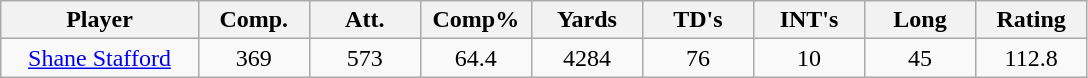<table class="wikitable sortable">
<tr>
<th bgcolor="#DDDDFF" width="16%">Player</th>
<th bgcolor="#DDDDFF" width="9%">Comp.</th>
<th bgcolor="#DDDDFF" width="9%">Att.</th>
<th bgcolor="#DDDDFF" width="9%">Comp%</th>
<th bgcolor="#DDDDFF" width="9%">Yards</th>
<th bgcolor="#DDDDFF" width="9%">TD's</th>
<th bgcolor="#DDDDFF" width="9%">INT's</th>
<th bgcolor="#DDDDFF" width="9%">Long</th>
<th bgcolor="#DDDDFF" width="9%">Rating</th>
</tr>
<tr align="center">
<td><a href='#'>Shane Stafford</a></td>
<td>369</td>
<td>573</td>
<td>64.4</td>
<td>4284</td>
<td>76</td>
<td>10</td>
<td>45</td>
<td>112.8</td>
</tr>
</table>
